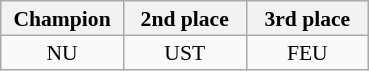<table class="wikitable" style="font-size:90%; line-height:12pt; text-align:center;">
<tr>
<th width=75px>Champion</th>
<th width=75px>2nd place</th>
<th width=75px>3rd place</th>
</tr>
<tr>
<td> NU</td>
<td> UST</td>
<td> FEU</td>
</tr>
</table>
